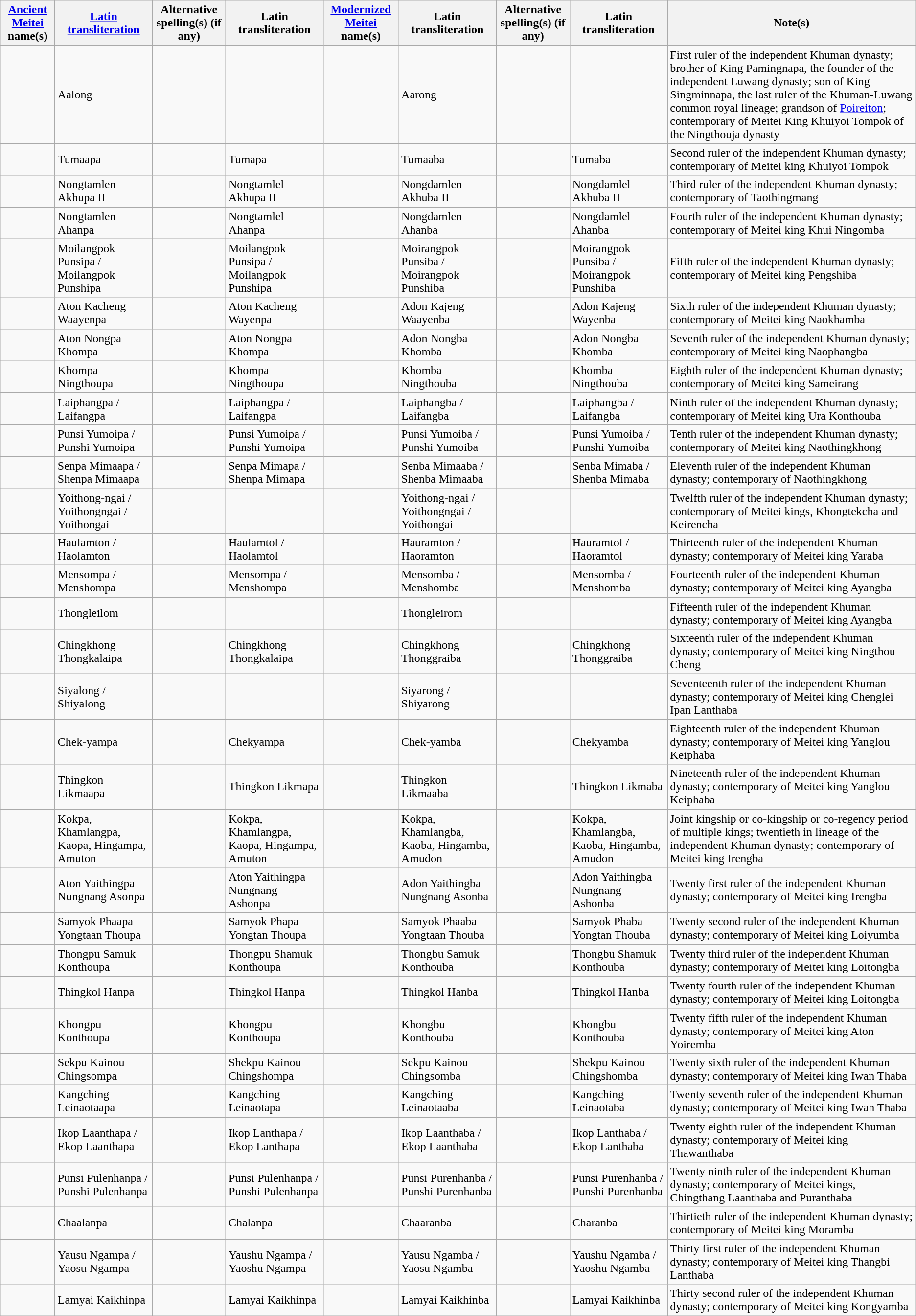<table class="wikitable">
<tr>
<th><a href='#'>Ancient Meitei</a> name(s)</th>
<th><a href='#'>Latin transliteration</a></th>
<th>Alternative spelling(s) (if any)</th>
<th>Latin transliteration</th>
<th><a href='#'>Modernized Meitei</a> name(s)</th>
<th>Latin transliteration</th>
<th>Alternative spelling(s) (if any)</th>
<th>Latin transliteration</th>
<th>Note(s)</th>
</tr>
<tr>
<td></td>
<td>Aalong</td>
<td></td>
<td></td>
<td></td>
<td>Aarong</td>
<td></td>
<td></td>
<td>First ruler of the independent Khuman dynasty; brother of King Pamingnapa, the founder of the independent Luwang dynasty; son of King Singminnapa, the last ruler of the Khuman-Luwang common royal lineage; grandson of <a href='#'>Poireiton</a>; contemporary of Meitei King Khuiyoi Tompok of the Ningthouja dynasty</td>
</tr>
<tr>
<td></td>
<td>Tumaapa</td>
<td></td>
<td>Tumapa</td>
<td></td>
<td>Tumaaba</td>
<td></td>
<td>Tumaba</td>
<td>Second ruler of the independent Khuman dynasty; contemporary of Meitei king Khuiyoi Tompok</td>
</tr>
<tr>
<td></td>
<td>Nongtamlen Akhupa II</td>
<td></td>
<td>Nongtamlel Akhupa II</td>
<td></td>
<td>Nongdamlen Akhuba II</td>
<td></td>
<td>Nongdamlel Akhuba II</td>
<td>Third ruler of the independent Khuman dynasty; contemporary of Taothingmang</td>
</tr>
<tr>
<td></td>
<td>Nongtamlen Ahanpa</td>
<td></td>
<td>Nongtamlel Ahanpa</td>
<td></td>
<td>Nongdamlen Ahanba</td>
<td></td>
<td>Nongdamlel Ahanba</td>
<td>Fourth ruler of the independent Khuman dynasty; contemporary of Meitei king Khui Ningomba</td>
</tr>
<tr>
<td></td>
<td>Moilangpok Punsipa / Moilangpok Punshipa</td>
<td></td>
<td>Moilangpok Punsipa / Moilangpok Punshipa</td>
<td></td>
<td>Moirangpok Punsiba / Moirangpok Punshiba</td>
<td></td>
<td>Moirangpok Punsiba / Moirangpok Punshiba</td>
<td>Fifth ruler of the independent Khuman dynasty; contemporary of Meitei king Pengshiba</td>
</tr>
<tr>
<td></td>
<td>Aton Kacheng Waayenpa</td>
<td></td>
<td>Aton Kacheng Wayenpa</td>
<td></td>
<td>Adon Kajeng Waayenba</td>
<td></td>
<td>Adon Kajeng Wayenba</td>
<td>Sixth ruler of the independent Khuman dynasty; contemporary of Meitei king Naokhamba</td>
</tr>
<tr>
<td></td>
<td>Aton Nongpa Khompa</td>
<td></td>
<td>Aton Nongpa Khompa</td>
<td></td>
<td>Adon Nongba Khomba</td>
<td></td>
<td>Adon Nongba Khomba</td>
<td>Seventh ruler of the independent Khuman dynasty; contemporary of Meitei king Naophangba</td>
</tr>
<tr>
<td></td>
<td>Khompa Ningthoupa</td>
<td></td>
<td>Khompa Ningthoupa</td>
<td></td>
<td>Khomba Ningthouba</td>
<td></td>
<td>Khomba Ningthouba</td>
<td>Eighth ruler of the independent Khuman dynasty; contemporary of Meitei king Sameirang</td>
</tr>
<tr>
<td></td>
<td>Laiphangpa / Laifangpa</td>
<td></td>
<td>Laiphangpa / Laifangpa</td>
<td></td>
<td>Laiphangba / Laifangba</td>
<td></td>
<td>Laiphangba / Laifangba</td>
<td>Ninth ruler of the independent Khuman dynasty; contemporary of Meitei king Ura Konthouba</td>
</tr>
<tr>
<td></td>
<td>Punsi Yumoipa / Punshi Yumoipa</td>
<td></td>
<td>Punsi Yumoipa / Punshi Yumoipa</td>
<td></td>
<td>Punsi Yumoiba / Punshi Yumoiba</td>
<td></td>
<td>Punsi Yumoiba / Punshi Yumoiba</td>
<td>Tenth ruler of the independent Khuman dynasty; contemporary of Meitei king Naothingkhong</td>
</tr>
<tr>
<td></td>
<td>Senpa Mimaapa / Shenpa Mimaapa</td>
<td></td>
<td>Senpa Mimapa / Shenpa Mimapa</td>
<td></td>
<td>Senba Mimaaba / Shenba Mimaaba</td>
<td></td>
<td>Senba Mimaba / Shenba Mimaba</td>
<td>Eleventh ruler of the independent Khuman dynasty; contemporary of Naothingkhong</td>
</tr>
<tr>
<td></td>
<td>Yoithong-ngai / Yoithongngai / Yoithongai</td>
<td></td>
<td></td>
<td></td>
<td>Yoithong-ngai / Yoithongngai / Yoithongai</td>
<td></td>
<td></td>
<td>Twelfth ruler of the independent Khuman dynasty; contemporary of Meitei kings, Khongtekcha and Keirencha</td>
</tr>
<tr>
<td></td>
<td>Haulamton / Haolamton</td>
<td></td>
<td>Haulamtol / Haolamtol</td>
<td></td>
<td>Hauramton / Haoramton</td>
<td></td>
<td>Hauramtol / Haoramtol</td>
<td>Thirteenth ruler of the independent Khuman dynasty; contemporary of Meitei king Yaraba</td>
</tr>
<tr>
<td></td>
<td>Mensompa / Menshompa</td>
<td></td>
<td>Mensompa / Menshompa</td>
<td></td>
<td>Mensomba / Menshomba</td>
<td></td>
<td>Mensomba / Menshomba</td>
<td>Fourteenth ruler of the independent Khuman dynasty; contemporary of Meitei king Ayangba</td>
</tr>
<tr>
<td></td>
<td>Thongleilom</td>
<td></td>
<td></td>
<td></td>
<td>Thongleirom</td>
<td></td>
<td></td>
<td>Fifteenth ruler of the independent Khuman dynasty; contemporary of Meitei king Ayangba</td>
</tr>
<tr>
<td></td>
<td>Chingkhong Thongkalaipa</td>
<td></td>
<td>Chingkhong Thongkalaipa</td>
<td></td>
<td>Chingkhong Thonggraiba</td>
<td></td>
<td>Chingkhong Thonggraiba</td>
<td>Sixteenth ruler of the independent Khuman dynasty; contemporary of Meitei king Ningthou Cheng</td>
</tr>
<tr>
<td></td>
<td>Siyalong / Shiyalong</td>
<td></td>
<td></td>
<td></td>
<td>Siyarong / Shiyarong</td>
<td></td>
<td></td>
<td>Seventeenth ruler of the independent Khuman dynasty; contemporary of Meitei king Chenglei Ipan Lanthaba</td>
</tr>
<tr>
<td></td>
<td>Chek-yampa</td>
<td></td>
<td>Chekyampa</td>
<td></td>
<td>Chek-yamba</td>
<td></td>
<td>Chekyamba</td>
<td>Eighteenth ruler of the independent Khuman dynasty; contemporary of Meitei king Yanglou Keiphaba</td>
</tr>
<tr>
<td></td>
<td>Thingkon Likmaapa</td>
<td></td>
<td>Thingkon Likmapa</td>
<td></td>
<td>Thingkon Likmaaba</td>
<td></td>
<td>Thingkon Likmaba</td>
<td>Nineteenth ruler of the independent Khuman dynasty; contemporary of Meitei king Yanglou Keiphaba</td>
</tr>
<tr>
<td></td>
<td>Kokpa, Khamlangpa, Kaopa, Hingampa, Amuton</td>
<td></td>
<td>Kokpa, Khamlangpa, Kaopa, Hingampa, Amuton</td>
<td></td>
<td>Kokpa, Khamlangba, Kaoba, Hingamba, Amudon</td>
<td></td>
<td>Kokpa, Khamlangba, Kaoba, Hingamba, Amudon</td>
<td>Joint kingship or co-kingship or co-regency period of multiple kings; twentieth in lineage of the independent Khuman dynasty; contemporary of Meitei king Irengba</td>
</tr>
<tr>
<td></td>
<td>Aton Yaithingpa Nungnang Asonpa</td>
<td></td>
<td>Aton Yaithingpa Nungnang Ashonpa</td>
<td></td>
<td>Adon Yaithingba Nungnang Asonba</td>
<td></td>
<td>Adon Yaithingba Nungnang Ashonba</td>
<td>Twenty first ruler of the independent Khuman dynasty; contemporary of Meitei king Irengba</td>
</tr>
<tr>
<td></td>
<td>Samyok Phaapa Yongtaan Thoupa</td>
<td></td>
<td>Samyok Phapa Yongtan Thoupa</td>
<td></td>
<td>Samyok Phaaba Yongtaan Thouba</td>
<td></td>
<td>Samyok Phaba Yongtan Thouba</td>
<td>Twenty second ruler of the independent Khuman dynasty; contemporary of Meitei king Loiyumba</td>
</tr>
<tr>
<td></td>
<td>Thongpu Samuk Konthoupa</td>
<td></td>
<td>Thongpu Shamuk Konthoupa</td>
<td></td>
<td>Thongbu Samuk Konthouba</td>
<td></td>
<td>Thongbu Shamuk Konthouba</td>
<td>Twenty third ruler of the independent Khuman dynasty; contemporary of Meitei king Loitongba</td>
</tr>
<tr>
<td></td>
<td>Thingkol Hanpa</td>
<td></td>
<td>Thingkol Hanpa</td>
<td></td>
<td>Thingkol Hanba</td>
<td></td>
<td>Thingkol Hanba</td>
<td>Twenty fourth ruler of the independent Khuman dynasty; contemporary of Meitei king Loitongba</td>
</tr>
<tr>
<td></td>
<td>Khongpu Konthoupa</td>
<td></td>
<td>Khongpu Konthoupa</td>
<td></td>
<td>Khongbu Konthouba</td>
<td></td>
<td>Khongbu Konthouba</td>
<td>Twenty fifth ruler of the independent Khuman dynasty; contemporary of Meitei king Aton Yoiremba</td>
</tr>
<tr>
<td></td>
<td>Sekpu Kainou Chingsompa</td>
<td></td>
<td>Shekpu Kainou Chingshompa</td>
<td></td>
<td>Sekpu Kainou Chingsomba</td>
<td></td>
<td>Shekpu Kainou Chingshomba</td>
<td>Twenty sixth ruler of the independent Khuman dynasty; contemporary of Meitei king Iwan Thaba</td>
</tr>
<tr>
<td></td>
<td>Kangching Leinaotaapa</td>
<td></td>
<td>Kangching Leinaotapa</td>
<td></td>
<td>Kangching Leinaotaaba</td>
<td></td>
<td>Kangching Leinaotaba</td>
<td>Twenty seventh ruler of the independent Khuman dynasty; contemporary of Meitei king Iwan Thaba</td>
</tr>
<tr>
<td></td>
<td>Ikop Laanthapa / Ekop Laanthapa</td>
<td></td>
<td>Ikop Lanthapa / Ekop Lanthapa</td>
<td></td>
<td>Ikop Laanthaba / Ekop Laanthaba</td>
<td></td>
<td>Ikop Lanthaba / Ekop Lanthaba</td>
<td>Twenty eighth ruler of the independent Khuman dynasty; contemporary of Meitei king Thawanthaba</td>
</tr>
<tr>
<td></td>
<td>Punsi Pulenhanpa / Punshi Pulenhanpa</td>
<td></td>
<td>Punsi Pulenhanpa / Punshi Pulenhanpa</td>
<td></td>
<td>Punsi Purenhanba / Punshi Purenhanba</td>
<td></td>
<td>Punsi Purenhanba / Punshi Purenhanba</td>
<td>Twenty ninth ruler of the independent Khuman dynasty; contemporary of Meitei kings, Chingthang Laanthaba and Puranthaba</td>
</tr>
<tr>
<td></td>
<td>Chaalanpa</td>
<td></td>
<td>Chalanpa</td>
<td></td>
<td>Chaaranba</td>
<td></td>
<td>Charanba</td>
<td>Thirtieth ruler of the independent Khuman dynasty; contemporary of Meitei king Moramba</td>
</tr>
<tr>
<td></td>
<td>Yausu Ngampa / Yaosu Ngampa</td>
<td></td>
<td>Yaushu Ngampa / Yaoshu Ngampa</td>
<td></td>
<td>Yausu Ngamba / Yaosu Ngamba</td>
<td></td>
<td>Yaushu Ngamba / Yaoshu Ngamba</td>
<td>Thirty first ruler of the independent Khuman dynasty; contemporary of Meitei king Thangbi Lanthaba</td>
</tr>
<tr>
<td></td>
<td>Lamyai Kaikhinpa</td>
<td></td>
<td>Lamyai Kaikhinpa</td>
<td></td>
<td>Lamyai Kaikhinba</td>
<td></td>
<td>Lamyai Kaikhinba</td>
<td>Thirty second ruler of the independent Khuman dynasty; contemporary of Meitei king Kongyamba</td>
</tr>
</table>
